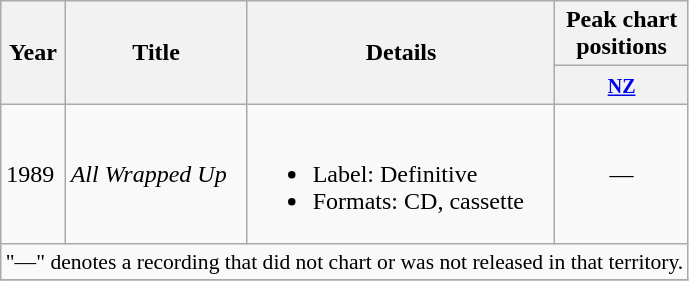<table class="wikitable plainrowheaders">
<tr>
<th rowspan="2">Year</th>
<th rowspan="2">Title</th>
<th rowspan="2">Details</th>
<th>Peak chart<br>positions</th>
</tr>
<tr>
<th><small><a href='#'>NZ</a></small></th>
</tr>
<tr>
<td>1989</td>
<td><em>All Wrapped Up</em></td>
<td><br><ul><li>Label: Definitive</li><li>Formats: CD, cassette</li></ul></td>
<td align="center">—</td>
</tr>
<tr>
<td colspan="4" style="font-size:90%" align="center">"—" denotes a recording that did not chart or was not released in that territory.</td>
</tr>
<tr>
</tr>
</table>
